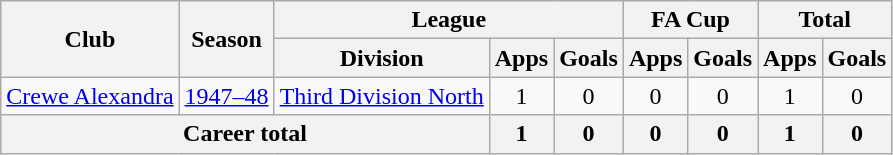<table class="wikitable" style="text-align: center;">
<tr>
<th rowspan=2>Club</th>
<th rowspan=2>Season</th>
<th colspan=3>League</th>
<th colspan=2>FA Cup</th>
<th colspan=2>Total</th>
</tr>
<tr>
<th>Division</th>
<th>Apps</th>
<th>Goals</th>
<th>Apps</th>
<th>Goals</th>
<th>Apps</th>
<th>Goals</th>
</tr>
<tr>
<td><a href='#'>Crewe Alexandra</a></td>
<td><a href='#'>1947–48</a></td>
<td><a href='#'>Third Division North</a></td>
<td>1</td>
<td>0</td>
<td>0</td>
<td>0</td>
<td>1</td>
<td>0</td>
</tr>
<tr>
<th colspan=3>Career total</th>
<th>1</th>
<th>0</th>
<th>0</th>
<th>0</th>
<th>1</th>
<th>0</th>
</tr>
</table>
